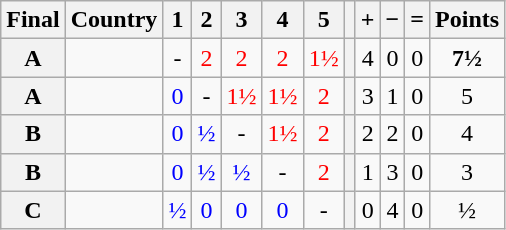<table class="wikitable" style="text-align:center">
<tr>
<th>Final</th>
<th>Country</th>
<th>1</th>
<th>2</th>
<th>3</th>
<th>4</th>
<th>5</th>
<th></th>
<th>+</th>
<th>−</th>
<th>=</th>
<th>Points</th>
</tr>
<tr>
<th>A</th>
<td style="text-align: left"></td>
<td>-</td>
<td style="color:red;">2</td>
<td style="color:red;">2</td>
<td style="color:red;">2</td>
<td style="color:red;">1½</td>
<th></th>
<td>4</td>
<td>0</td>
<td>0</td>
<td><strong>7½</strong></td>
</tr>
<tr>
<th>A</th>
<td style="text-align: left"></td>
<td style="color:blue;">0</td>
<td>-</td>
<td style="color:red;">1½</td>
<td style="color:red;">1½</td>
<td style="color:red;">2</td>
<th></th>
<td>3</td>
<td>1</td>
<td>0</td>
<td>5</td>
</tr>
<tr>
<th>B</th>
<td style="text-align: left"></td>
<td style="color:blue;">0</td>
<td style="color:blue;">½</td>
<td>-</td>
<td style="color:red;">1½</td>
<td style="color:red;">2</td>
<th></th>
<td>2</td>
<td>2</td>
<td>0</td>
<td>4</td>
</tr>
<tr>
<th>B</th>
<td style="text-align: left"></td>
<td style="color:blue;">0</td>
<td style="color:blue;">½</td>
<td style="color:blue;">½</td>
<td>-</td>
<td style="color:red;">2</td>
<th></th>
<td>1</td>
<td>3</td>
<td>0</td>
<td>3</td>
</tr>
<tr>
<th>C</th>
<td style="text-align: left"></td>
<td style="color:blue;">½</td>
<td style="color:blue;">0</td>
<td style="color:blue;">0</td>
<td style="color:blue;">0</td>
<td>-</td>
<th></th>
<td>0</td>
<td>4</td>
<td>0</td>
<td>½</td>
</tr>
</table>
